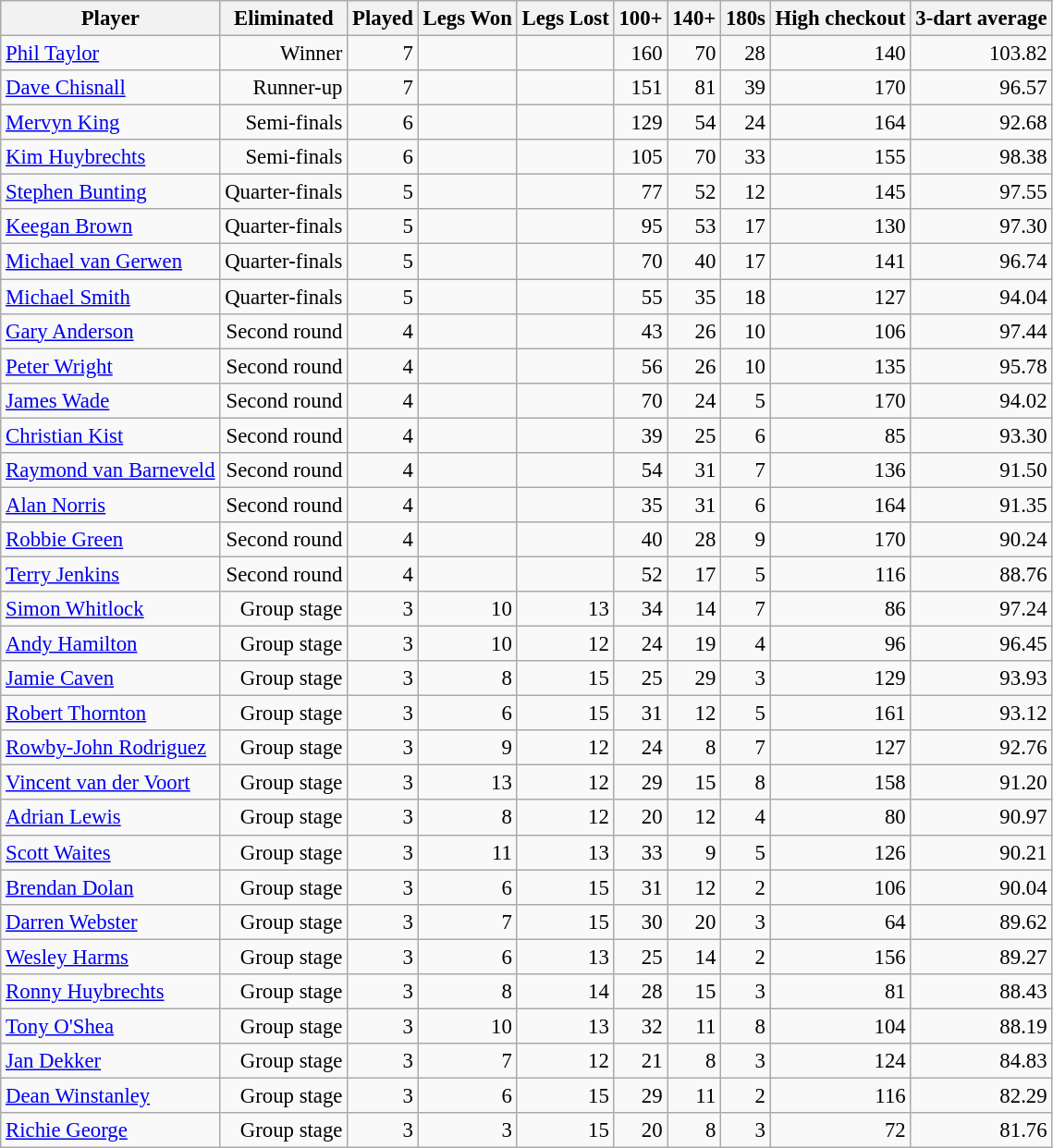<table class="wikitable sortable" style="font-size: 95%; text-align: right">
<tr>
<th>Player</th>
<th>Eliminated</th>
<th>Played</th>
<th>Legs Won</th>
<th>Legs Lost</th>
<th>100+</th>
<th>140+</th>
<th>180s</th>
<th>High checkout</th>
<th>3-dart average</th>
</tr>
<tr>
<td align="left"> <a href='#'>Phil Taylor</a></td>
<td>Winner</td>
<td>7</td>
<td></td>
<td></td>
<td>160</td>
<td>70</td>
<td>28</td>
<td>140</td>
<td>103.82</td>
</tr>
<tr>
<td align="left"> <a href='#'>Dave Chisnall</a></td>
<td>Runner-up</td>
<td>7</td>
<td></td>
<td></td>
<td>151</td>
<td>81</td>
<td>39</td>
<td>170</td>
<td>96.57</td>
</tr>
<tr>
<td align="left"> <a href='#'>Mervyn King</a></td>
<td>Semi-finals</td>
<td>6</td>
<td></td>
<td></td>
<td>129</td>
<td>54</td>
<td>24</td>
<td>164</td>
<td>92.68</td>
</tr>
<tr>
<td align="left"> <a href='#'>Kim Huybrechts</a></td>
<td>Semi-finals</td>
<td>6</td>
<td></td>
<td></td>
<td>105</td>
<td>70</td>
<td>33</td>
<td>155</td>
<td>98.38</td>
</tr>
<tr>
<td align="left"> <a href='#'>Stephen Bunting</a></td>
<td>Quarter-finals</td>
<td>5</td>
<td></td>
<td></td>
<td>77</td>
<td>52</td>
<td>12</td>
<td>145</td>
<td>97.55</td>
</tr>
<tr>
<td align="left"> <a href='#'>Keegan Brown</a></td>
<td>Quarter-finals</td>
<td>5</td>
<td></td>
<td></td>
<td>95</td>
<td>53</td>
<td>17</td>
<td>130</td>
<td>97.30</td>
</tr>
<tr>
<td align="left"> <a href='#'>Michael van Gerwen</a></td>
<td>Quarter-finals</td>
<td>5</td>
<td></td>
<td></td>
<td>70</td>
<td>40</td>
<td>17</td>
<td>141</td>
<td>96.74</td>
</tr>
<tr>
<td align="left"> <a href='#'>Michael Smith</a></td>
<td>Quarter-finals</td>
<td>5</td>
<td></td>
<td></td>
<td>55</td>
<td>35</td>
<td>18</td>
<td>127</td>
<td>94.04</td>
</tr>
<tr>
<td align="left"> <a href='#'>Gary Anderson</a></td>
<td>Second round</td>
<td>4</td>
<td></td>
<td></td>
<td>43</td>
<td>26</td>
<td>10</td>
<td>106</td>
<td>97.44</td>
</tr>
<tr>
<td align="left"> <a href='#'>Peter Wright</a></td>
<td>Second round</td>
<td>4</td>
<td></td>
<td></td>
<td>56</td>
<td>26</td>
<td>10</td>
<td>135</td>
<td>95.78</td>
</tr>
<tr>
<td align="left"> <a href='#'>James Wade</a></td>
<td>Second round</td>
<td>4</td>
<td></td>
<td></td>
<td>70</td>
<td>24</td>
<td>5</td>
<td>170</td>
<td>94.02</td>
</tr>
<tr>
<td align="left"> <a href='#'>Christian Kist</a></td>
<td>Second round</td>
<td>4</td>
<td></td>
<td></td>
<td>39</td>
<td>25</td>
<td>6</td>
<td>85</td>
<td>93.30</td>
</tr>
<tr>
<td align="left"> <a href='#'>Raymond van Barneveld</a></td>
<td>Second round</td>
<td>4</td>
<td></td>
<td></td>
<td>54</td>
<td>31</td>
<td>7</td>
<td>136</td>
<td>91.50</td>
</tr>
<tr>
<td align="left"> <a href='#'>Alan Norris</a></td>
<td>Second round</td>
<td>4</td>
<td></td>
<td></td>
<td>35</td>
<td>31</td>
<td>6</td>
<td>164</td>
<td>91.35</td>
</tr>
<tr>
<td align="left"> <a href='#'>Robbie Green</a></td>
<td>Second round</td>
<td>4</td>
<td></td>
<td></td>
<td>40</td>
<td>28</td>
<td>9</td>
<td>170</td>
<td>90.24</td>
</tr>
<tr>
<td align="left"> <a href='#'>Terry Jenkins</a></td>
<td>Second round</td>
<td>4</td>
<td></td>
<td></td>
<td>52</td>
<td>17</td>
<td>5</td>
<td>116</td>
<td>88.76</td>
</tr>
<tr>
<td align="left"> <a href='#'>Simon Whitlock</a></td>
<td>Group stage</td>
<td>3</td>
<td>10</td>
<td>13</td>
<td>34</td>
<td>14</td>
<td>7</td>
<td>86</td>
<td>97.24</td>
</tr>
<tr>
<td align="left"> <a href='#'>Andy Hamilton</a></td>
<td>Group stage</td>
<td>3</td>
<td>10</td>
<td>12</td>
<td>24</td>
<td>19</td>
<td>4</td>
<td>96</td>
<td>96.45</td>
</tr>
<tr>
<td align="left"> <a href='#'>Jamie Caven</a></td>
<td>Group stage</td>
<td>3</td>
<td>8</td>
<td>15</td>
<td>25</td>
<td>29</td>
<td>3</td>
<td>129</td>
<td>93.93</td>
</tr>
<tr>
<td align="left"> <a href='#'>Robert Thornton</a></td>
<td>Group stage</td>
<td>3</td>
<td>6</td>
<td>15</td>
<td>31</td>
<td>12</td>
<td>5</td>
<td>161</td>
<td>93.12</td>
</tr>
<tr>
<td align="left"> <a href='#'>Rowby-John Rodriguez</a></td>
<td>Group stage</td>
<td>3</td>
<td>9</td>
<td>12</td>
<td>24</td>
<td>8</td>
<td>7</td>
<td>127</td>
<td>92.76</td>
</tr>
<tr>
<td align="left"> <a href='#'>Vincent van der Voort</a></td>
<td>Group stage</td>
<td>3</td>
<td>13</td>
<td>12</td>
<td>29</td>
<td>15</td>
<td>8</td>
<td>158</td>
<td>91.20</td>
</tr>
<tr>
<td align="left"> <a href='#'>Adrian Lewis</a></td>
<td>Group stage</td>
<td>3</td>
<td>8</td>
<td>12</td>
<td>20</td>
<td>12</td>
<td>4</td>
<td>80</td>
<td>90.97</td>
</tr>
<tr>
<td align="left"> <a href='#'>Scott Waites</a></td>
<td>Group stage</td>
<td>3</td>
<td>11</td>
<td>13</td>
<td>33</td>
<td>9</td>
<td>5</td>
<td>126</td>
<td>90.21</td>
</tr>
<tr>
<td align="left"> <a href='#'>Brendan Dolan</a></td>
<td>Group stage</td>
<td>3</td>
<td>6</td>
<td>15</td>
<td>31</td>
<td>12</td>
<td>2</td>
<td>106</td>
<td>90.04</td>
</tr>
<tr>
<td align="left"> <a href='#'>Darren Webster</a></td>
<td>Group stage</td>
<td>3</td>
<td>7</td>
<td>15</td>
<td>30</td>
<td>20</td>
<td>3</td>
<td>64</td>
<td>89.62</td>
</tr>
<tr>
<td align="left"> <a href='#'>Wesley Harms</a></td>
<td>Group stage</td>
<td>3</td>
<td>6</td>
<td>13</td>
<td>25</td>
<td>14</td>
<td>2</td>
<td>156</td>
<td>89.27</td>
</tr>
<tr>
<td align="left"> <a href='#'>Ronny Huybrechts</a></td>
<td>Group stage</td>
<td>3</td>
<td>8</td>
<td>14</td>
<td>28</td>
<td>15</td>
<td>3</td>
<td>81</td>
<td>88.43</td>
</tr>
<tr>
<td align="left"> <a href='#'>Tony O'Shea</a></td>
<td>Group stage</td>
<td>3</td>
<td>10</td>
<td>13</td>
<td>32</td>
<td>11</td>
<td>8</td>
<td>104</td>
<td>88.19</td>
</tr>
<tr>
<td align="left"> <a href='#'>Jan Dekker</a></td>
<td>Group stage</td>
<td>3</td>
<td>7</td>
<td>12</td>
<td>21</td>
<td>8</td>
<td>3</td>
<td>124</td>
<td>84.83</td>
</tr>
<tr>
<td align="left"> <a href='#'>Dean Winstanley</a></td>
<td>Group stage</td>
<td>3</td>
<td>6</td>
<td>15</td>
<td>29</td>
<td>11</td>
<td>2</td>
<td>116</td>
<td>82.29</td>
</tr>
<tr>
<td align="left"> <a href='#'>Richie George</a></td>
<td>Group stage</td>
<td>3</td>
<td>3</td>
<td>15</td>
<td>20</td>
<td>8</td>
<td>3</td>
<td>72</td>
<td>81.76</td>
</tr>
</table>
